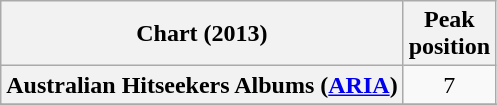<table class="wikitable sortable plainrowheaders" style="text-align:center">
<tr>
<th scope="col">Chart (2013)</th>
<th scope="col">Peak<br>position</th>
</tr>
<tr>
<th scope="row">Australian Hitseekers Albums (<a href='#'>ARIA</a>)</th>
<td>7</td>
</tr>
<tr>
</tr>
<tr>
</tr>
<tr>
</tr>
<tr>
</tr>
<tr>
</tr>
<tr>
</tr>
</table>
